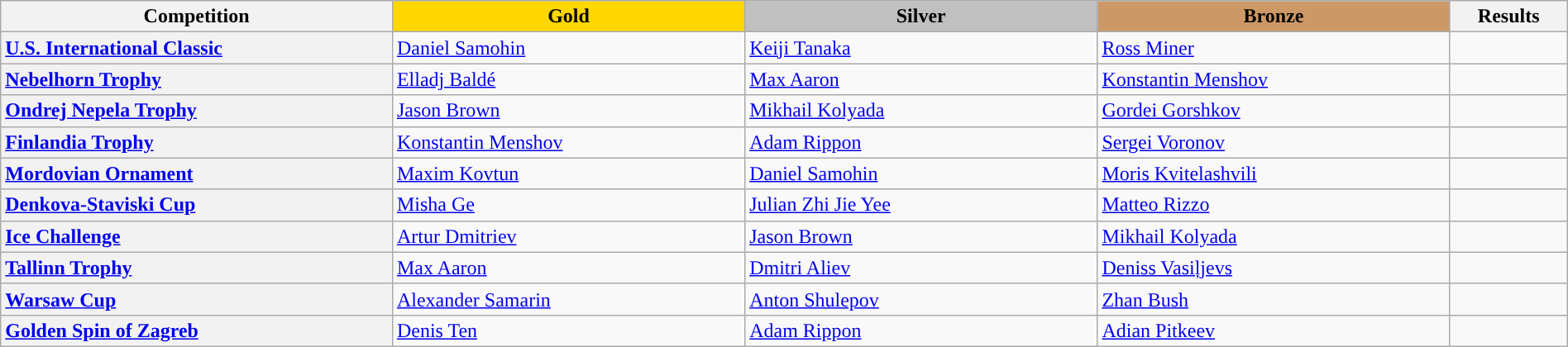<table class="wikitable unsortable" style="text-align:left; width:100%;">
<tr>
<th scope="col" style="text-align:center; width:25%;">Competition</th>
<td scope="col" style="text-align:center; width:22.5%; background:gold"><strong>Gold</strong></td>
<td scope="col" style="text-align:center; width:22.5%; background:silver"><strong>Silver</strong></td>
<td scope="col" style="text-align:center; width:22.5%; background:#c96"><strong>Bronze</strong></td>
<th scope="col" style="text-align:center; width:7.5%;">Results</th>
</tr>
<tr>
<th scope="row" style="text-align:left"> <a href='#'>U.S. International Classic</a></th>
<td> <a href='#'>Daniel Samohin</a></td>
<td> <a href='#'>Keiji Tanaka</a></td>
<td> <a href='#'>Ross Miner</a></td>
<td></td>
</tr>
<tr>
<th scope="row" style="text-align:left"> <a href='#'>Nebelhorn Trophy</a></th>
<td> <a href='#'>Elladj Baldé</a></td>
<td> <a href='#'>Max Aaron</a></td>
<td> <a href='#'>Konstantin Menshov</a></td>
<td></td>
</tr>
<tr>
<th scope="row" style="text-align:left"> <a href='#'>Ondrej Nepela Trophy</a></th>
<td> <a href='#'>Jason Brown</a></td>
<td> <a href='#'>Mikhail Kolyada</a></td>
<td> <a href='#'>Gordei Gorshkov</a></td>
<td></td>
</tr>
<tr>
<th scope="row" style="text-align:left"> <a href='#'>Finlandia Trophy</a></th>
<td> <a href='#'>Konstantin Menshov</a></td>
<td> <a href='#'>Adam Rippon</a></td>
<td> <a href='#'>Sergei Voronov</a></td>
<td></td>
</tr>
<tr>
<th scope="row" style="text-align:left"> <a href='#'>Mordovian Ornament</a></th>
<td> <a href='#'>Maxim Kovtun</a></td>
<td> <a href='#'>Daniel Samohin</a></td>
<td> <a href='#'>Moris Kvitelashvili</a></td>
<td></td>
</tr>
<tr>
<th scope="row" style="text-align:left"> <a href='#'>Denkova-Staviski Cup</a></th>
<td> <a href='#'>Misha Ge</a></td>
<td> <a href='#'>Julian Zhi Jie Yee</a></td>
<td> <a href='#'>Matteo Rizzo</a></td>
<td></td>
</tr>
<tr>
<th scope="row" style="text-align:left"> <a href='#'>Ice Challenge</a></th>
<td> <a href='#'>Artur Dmitriev</a></td>
<td> <a href='#'>Jason Brown</a></td>
<td> <a href='#'>Mikhail Kolyada</a></td>
<td></td>
</tr>
<tr>
<th scope="row" style="text-align:left"> <a href='#'>Tallinn Trophy</a></th>
<td> <a href='#'>Max Aaron</a></td>
<td> <a href='#'>Dmitri Aliev</a></td>
<td> <a href='#'>Deniss Vasiļjevs</a></td>
<td></td>
</tr>
<tr>
<th scope="row" style="text-align:left"> <a href='#'>Warsaw Cup</a></th>
<td> <a href='#'>Alexander Samarin</a></td>
<td> <a href='#'>Anton Shulepov</a></td>
<td> <a href='#'>Zhan Bush</a></td>
<td></td>
</tr>
<tr>
<th scope="row" style="text-align:left"> <a href='#'>Golden Spin of Zagreb</a></th>
<td> <a href='#'>Denis Ten</a></td>
<td> <a href='#'>Adam Rippon</a></td>
<td> <a href='#'>Adian Pitkeev</a></td>
<td></td>
</tr>
</table>
